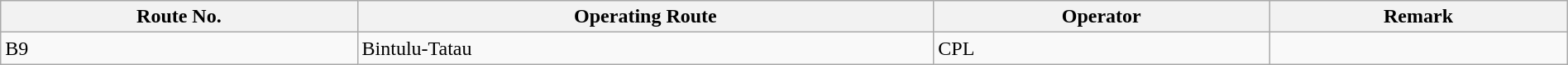<table class="wikitable"  style="width:100%; margin:auto;">
<tr>
<th>Route No.</th>
<th>Operating Route</th>
<th>Operator</th>
<th>Remark</th>
</tr>
<tr>
<td>B9</td>
<td>Bintulu-Tatau</td>
<td>CPL</td>
<td></td>
</tr>
</table>
